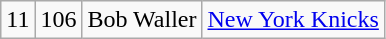<table class="wikitable" style="text-align:center">
<tr>
<td>11</td>
<td>106</td>
<td>Bob Waller</td>
<td><a href='#'>New York Knicks</a></td>
</tr>
</table>
